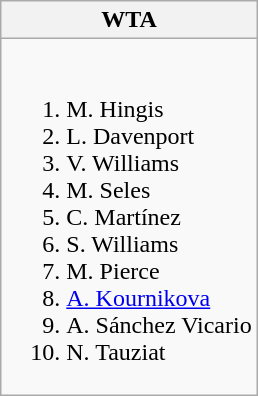<table class="wikitable">
<tr>
<th>WTA</th>
</tr>
<tr style="vertical-align: top;">
<td style="white-space: nowrap;"><br><ol><li> M. Hingis</li><li> L. Davenport</li><li> V. Williams</li><li> M. Seles</li><li> C. Martínez</li><li> S. Williams</li><li> M. Pierce</li><li> <a href='#'>A. Kournikova</a></li><li> A. Sánchez Vicario</li><li> N. Tauziat</li></ol></td>
</tr>
</table>
